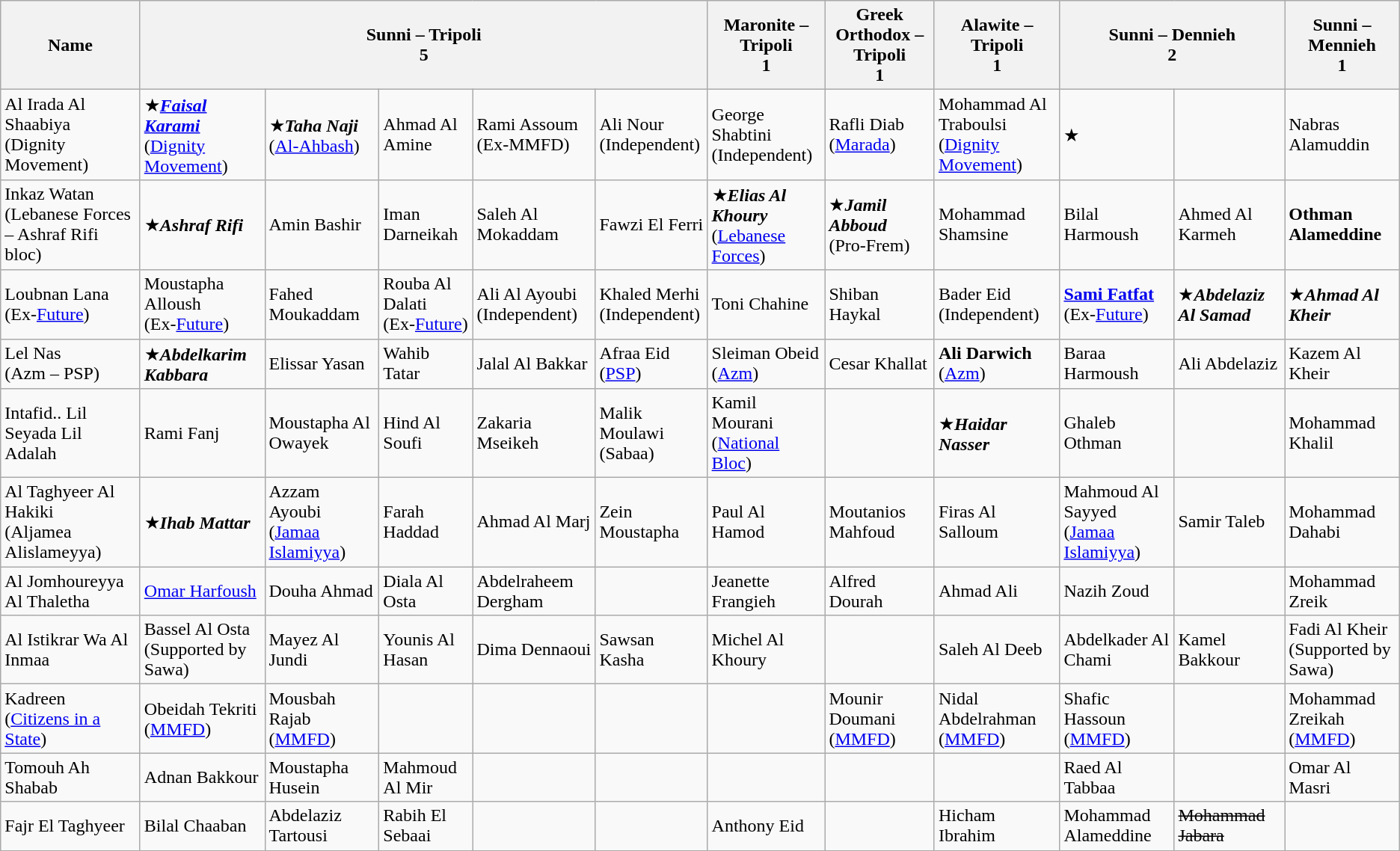<table class="wikitable">
<tr>
<th>Name</th>
<th colspan="5">Sunni – Tripoli<br>5</th>
<th>Maronite – Tripoli<br>1</th>
<th>Greek Orthodox – Tripoli<br>1</th>
<th>Alawite – Tripoli<br>1</th>
<th colspan="2">Sunni – Dennieh<br>2</th>
<th>Sunni – Mennieh<br>1</th>
</tr>
<tr>
<td>Al Irada Al Shaabiya<br>(Dignity Movement)</td>
<td>★<strong><em><a href='#'>Faisal Karami</a></em></strong><br>(<a href='#'>Dignity Movement</a>)</td>
<td>★<strong><em>Taha Naji</em></strong><br>(<a href='#'>Al-Ahbash</a>)</td>
<td>Ahmad Al Amine</td>
<td>Rami Assoum<br>(Ex-MMFD)</td>
<td>Ali Nour<br>(Independent)</td>
<td>George Shabtini<br>(Independent)</td>
<td>Rafli Diab<br>(<a href='#'>Marada</a>)</td>
<td>Mohammad Al Traboulsi<br>(<a href='#'>Dignity Movement</a>)</td>
<td>★<strong><em></em></strong></td>
<td></td>
<td>Nabras Alamuddin</td>
</tr>
<tr>
<td>Inkaz Watan<br>(Lebanese Forces – Ashraf Rifi bloc)</td>
<td>★<strong><em>Ashraf Rifi</em></strong></td>
<td>Amin Bashir</td>
<td>Iman Darneikah</td>
<td>Saleh Al Mokaddam</td>
<td>Fawzi El Ferri</td>
<td>★<strong><em>Elias Al Khoury</em></strong><br>(<a href='#'>Lebanese Forces</a>)</td>
<td>★<strong><em>Jamil Abboud</em></strong><br>(Pro-Frem)</td>
<td>Mohammad Shamsine</td>
<td>Bilal Harmoush</td>
<td>Ahmed Al Karmeh</td>
<td><strong>Othman Alameddine</strong></td>
</tr>
<tr>
<td>Loubnan Lana<br>(Ex-<a href='#'>Future</a>)</td>
<td>Moustapha Alloush<br>(Ex-<a href='#'>Future</a>)</td>
<td>Fahed Moukaddam</td>
<td>Rouba Al Dalati<br>(Ex-<a href='#'>Future</a>)</td>
<td>Ali Al Ayoubi<br>(Independent)</td>
<td>Khaled Merhi<br>(Independent)</td>
<td>Toni Chahine</td>
<td>Shiban Haykal</td>
<td>Bader Eid<br>(Independent)</td>
<td><strong><a href='#'>Sami Fatfat</a></strong><br>(Ex-<a href='#'>Future</a>)</td>
<td>★<strong><em>Abdelaziz Al Samad</em></strong></td>
<td>★<strong><em>Ahmad Al Kheir</em></strong></td>
</tr>
<tr>
<td>Lel Nas<br>(Azm – PSP)</td>
<td>★<strong><em>Abdelkarim Kabbara</em></strong></td>
<td>Elissar Yasan</td>
<td>Wahib Tatar</td>
<td>Jalal Al Bakkar</td>
<td>Afraa Eid<br>(<a href='#'>PSP</a>)</td>
<td>Sleiman Obeid<br>(<a href='#'>Azm</a>)</td>
<td>Cesar Khallat</td>
<td><strong>Ali Darwich</strong>  (<a href='#'>Azm</a>)</td>
<td>Baraa Harmoush</td>
<td>Ali Abdelaziz</td>
<td>Kazem Al Kheir</td>
</tr>
<tr>
<td>Intafid.. Lil Seyada Lil Adalah</td>
<td>Rami Fanj</td>
<td>Moustapha Al Owayek</td>
<td>Hind Al Soufi</td>
<td>Zakaria Mseikeh</td>
<td>Malik Moulawi<br>(Sabaa)</td>
<td>Kamil Mourani<br>(<a href='#'>National Bloc</a>)</td>
<td></td>
<td>★<strong><em>Haidar Nasser</em></strong></td>
<td>Ghaleb Othman</td>
<td></td>
<td>Mohammad Khalil</td>
</tr>
<tr>
<td>Al Taghyeer Al Hakiki<br>(Aljamea Alislameyya)</td>
<td>★<strong><em>Ihab Mattar</em></strong></td>
<td>Azzam Ayoubi<br>(<a href='#'>Jamaa Islamiyya</a>)</td>
<td>Farah Haddad</td>
<td>Ahmad Al Marj</td>
<td>Zein Moustapha</td>
<td>Paul Al Hamod</td>
<td>Moutanios Mahfoud</td>
<td>Firas Al Salloum</td>
<td>Mahmoud Al Sayyed<br>(<a href='#'>Jamaa Islamiyya</a>)</td>
<td>Samir Taleb</td>
<td>Mohammad Dahabi</td>
</tr>
<tr>
<td>Al Jomhoureyya Al Thaletha</td>
<td><a href='#'>Omar Harfoush</a></td>
<td>Douha Ahmad</td>
<td>Diala Al Osta</td>
<td>Abdelraheem Dergham</td>
<td></td>
<td>Jeanette Frangieh</td>
<td>Alfred Dourah</td>
<td>Ahmad Ali</td>
<td>Nazih Zoud</td>
<td></td>
<td>Mohammad Zreik</td>
</tr>
<tr>
<td>Al Istikrar Wa Al Inmaa</td>
<td>Bassel Al Osta<br>(Supported by Sawa)</td>
<td>Mayez Al Jundi</td>
<td>Younis Al Hasan</td>
<td>Dima Dennaoui</td>
<td>Sawsan Kasha</td>
<td>Michel Al Khoury</td>
<td></td>
<td>Saleh Al Deeb</td>
<td>Abdelkader Al Chami</td>
<td>Kamel Bakkour</td>
<td>Fadi Al Kheir<br>(Supported by Sawa)</td>
</tr>
<tr>
<td>Kadreen<br>(<a href='#'>Citizens in a State</a>)</td>
<td>Obeidah Tekriti<br>(<a href='#'>MMFD</a>)</td>
<td>Mousbah Rajab<br>(<a href='#'>MMFD</a>)</td>
<td></td>
<td></td>
<td></td>
<td></td>
<td>Mounir Doumani<br>(<a href='#'>MMFD</a>)</td>
<td>Nidal Abdelrahman<br>(<a href='#'>MMFD</a>)</td>
<td>Shafic Hassoun<br>(<a href='#'>MMFD</a>)</td>
<td></td>
<td>Mohammad Zreikah<br>(<a href='#'>MMFD</a>)</td>
</tr>
<tr>
<td>Tomouh Ah Shabab</td>
<td>Adnan Bakkour</td>
<td>Moustapha Husein</td>
<td>Mahmoud Al Mir</td>
<td></td>
<td></td>
<td></td>
<td></td>
<td></td>
<td>Raed Al Tabbaa</td>
<td></td>
<td>Omar Al Masri</td>
</tr>
<tr>
<td>Fajr El Taghyeer</td>
<td>Bilal Chaaban</td>
<td>Abdelaziz Tartousi</td>
<td>Rabih El Sebaai</td>
<td></td>
<td></td>
<td>Anthony Eid</td>
<td></td>
<td>Hicham Ibrahim</td>
<td>Mohammad Alameddine</td>
<td><s>Mohammad Jabara</s></td>
<td></td>
</tr>
<tr>
</tr>
</table>
